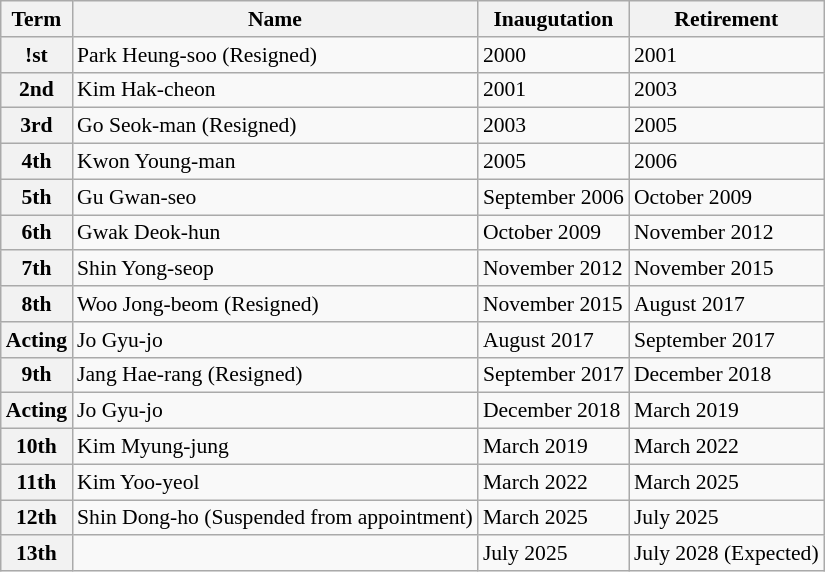<table class="wikitable" style="font-size:90%;">
<tr>
<th>Term</th>
<th>Name</th>
<th>Inaugutation</th>
<th>Retirement</th>
</tr>
<tr>
<th>!st</th>
<td>Park Heung-soo (Resigned)</td>
<td>2000</td>
<td>2001</td>
</tr>
<tr>
<th>2nd</th>
<td>Kim Hak-cheon</td>
<td>2001</td>
<td>2003</td>
</tr>
<tr>
<th>3rd</th>
<td>Go Seok-man (Resigned)</td>
<td>2003</td>
<td>2005</td>
</tr>
<tr>
<th>4th</th>
<td>Kwon Young-man</td>
<td>2005</td>
<td>2006</td>
</tr>
<tr>
<th>5th</th>
<td>Gu Gwan-seo</td>
<td>September 2006</td>
<td>October 2009</td>
</tr>
<tr>
<th>6th</th>
<td>Gwak Deok-hun</td>
<td>October 2009</td>
<td>November 2012</td>
</tr>
<tr>
<th>7th</th>
<td>Shin Yong-seop</td>
<td>November 2012</td>
<td>November 2015</td>
</tr>
<tr>
<th>8th</th>
<td>Woo Jong-beom (Resigned)</td>
<td>November 2015</td>
<td>August 2017</td>
</tr>
<tr>
<th>Acting</th>
<td>Jo Gyu-jo</td>
<td>August 2017</td>
<td>September 2017</td>
</tr>
<tr>
<th>9th</th>
<td>Jang Hae-rang (Resigned)</td>
<td>September 2017</td>
<td>December 2018</td>
</tr>
<tr>
<th>Acting</th>
<td>Jo Gyu-jo</td>
<td>December 2018</td>
<td>March 2019</td>
</tr>
<tr>
<th>10th</th>
<td>Kim Myung-jung</td>
<td>March 2019</td>
<td>March 2022</td>
</tr>
<tr>
<th>11th</th>
<td>Kim Yoo-yeol</td>
<td>March 2022</td>
<td>March 2025</td>
</tr>
<tr>
<th>12th</th>
<td>Shin Dong-ho (Suspended from appointment)</td>
<td>March 2025</td>
<td>July 2025</td>
</tr>
<tr>
<th>13th</th>
<td></td>
<td>July 2025</td>
<td>July 2028 (Expected)</td>
</tr>
</table>
